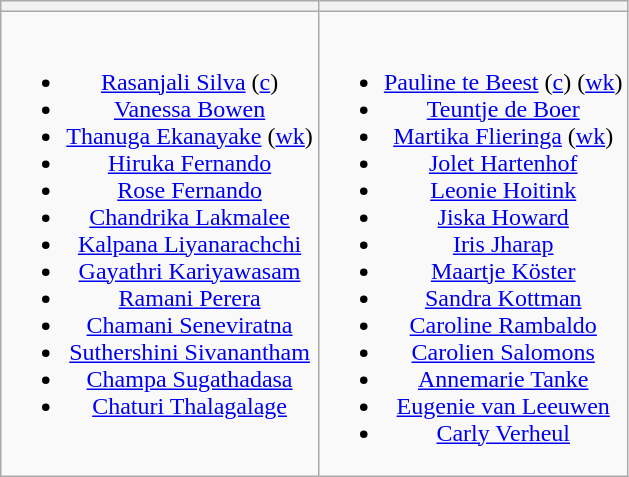<table class="wikitable" style="text-align:center">
<tr>
<th></th>
<th></th>
</tr>
<tr style="vertical-align:top">
<td><br><ul><li><a href='#'>Rasanjali Silva</a> (<a href='#'>c</a>)</li><li><a href='#'>Vanessa Bowen</a></li><li><a href='#'>Thanuga Ekanayake</a> (<a href='#'>wk</a>)</li><li><a href='#'>Hiruka Fernando</a></li><li><a href='#'>Rose Fernando</a></li><li><a href='#'>Chandrika Lakmalee</a></li><li><a href='#'>Kalpana Liyanarachchi</a></li><li><a href='#'>Gayathri Kariyawasam</a></li><li><a href='#'>Ramani Perera</a></li><li><a href='#'>Chamani Seneviratna</a></li><li><a href='#'>Suthershini Sivanantham</a></li><li><a href='#'>Champa Sugathadasa</a></li><li><a href='#'>Chaturi Thalagalage</a></li></ul></td>
<td><br><ul><li><a href='#'>Pauline te Beest</a> (<a href='#'>c</a>) (<a href='#'>wk</a>)</li><li><a href='#'>Teuntje de Boer</a></li><li><a href='#'>Martika Flieringa</a> (<a href='#'>wk</a>)</li><li><a href='#'>Jolet Hartenhof</a></li><li><a href='#'>Leonie Hoitink</a></li><li><a href='#'>Jiska Howard</a></li><li><a href='#'>Iris Jharap</a></li><li><a href='#'>Maartje Köster</a></li><li><a href='#'>Sandra Kottman</a></li><li><a href='#'>Caroline Rambaldo</a></li><li><a href='#'>Carolien Salomons</a></li><li><a href='#'>Annemarie Tanke</a></li><li><a href='#'>Eugenie van Leeuwen</a></li><li><a href='#'>Carly Verheul</a></li></ul></td>
</tr>
</table>
